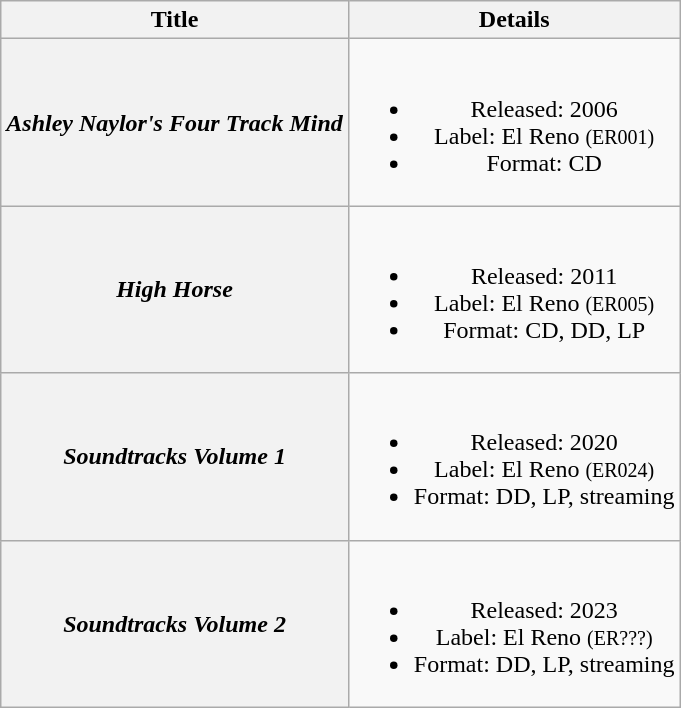<table class="wikitable plainrowheaders" style="text-align:center;" border="1">
<tr>
<th>Title</th>
<th>Details</th>
</tr>
<tr>
<th scope="row"><em>Ashley Naylor's Four Track Mind</em></th>
<td><br><ul><li>Released: 2006</li><li>Label: El Reno <small>(ER001)</small></li><li>Format: CD</li></ul></td>
</tr>
<tr>
<th scope="row"><em>High Horse</em></th>
<td><br><ul><li>Released: 2011</li><li>Label: El Reno <small>(ER005)</small></li><li>Format: CD, DD, LP</li></ul></td>
</tr>
<tr>
<th scope="row"><em>Soundtracks Volume 1</em></th>
<td><br><ul><li>Released: 2020</li><li>Label: El Reno <small>(ER024)</small></li><li>Format: DD, LP, streaming</li></ul></td>
</tr>
<tr>
<th scope="row"><em>Soundtracks Volume 2</em></th>
<td><br><ul><li>Released: 2023</li><li>Label: El Reno <small>(ER???)</small></li><li>Format: DD, LP, streaming</li></ul></td>
</tr>
</table>
